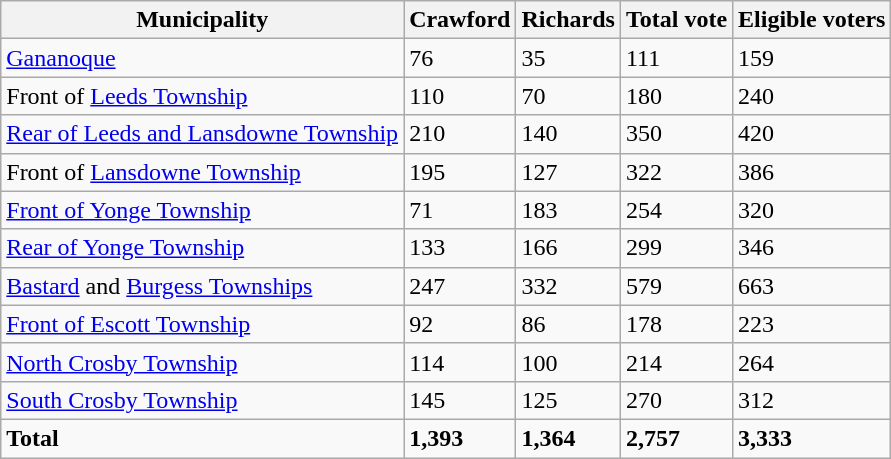<table class="wikitable sortable">
<tr>
<th>Municipality</th>
<th>Crawford</th>
<th>Richards</th>
<th>Total vote</th>
<th>Eligible voters</th>
</tr>
<tr>
<td><a href='#'>Gananoque</a></td>
<td>76</td>
<td>35</td>
<td>111</td>
<td>159</td>
</tr>
<tr>
<td>Front of <a href='#'>Leeds Township</a></td>
<td>110</td>
<td>70</td>
<td>180</td>
<td>240</td>
</tr>
<tr>
<td><a href='#'>Rear of Leeds and Lansdowne Township</a></td>
<td>210</td>
<td>140</td>
<td>350</td>
<td>420</td>
</tr>
<tr>
<td>Front of <a href='#'>Lansdowne Township</a></td>
<td>195</td>
<td>127</td>
<td>322</td>
<td>386</td>
</tr>
<tr>
<td><a href='#'>Front of Yonge Township</a></td>
<td>71</td>
<td>183</td>
<td>254</td>
<td>320</td>
</tr>
<tr>
<td><a href='#'>Rear of Yonge Township</a></td>
<td>133</td>
<td>166</td>
<td>299</td>
<td>346</td>
</tr>
<tr>
<td><a href='#'>Bastard</a> and <a href='#'>Burgess Townships</a></td>
<td>247</td>
<td>332</td>
<td>579</td>
<td>663</td>
</tr>
<tr>
<td><a href='#'>Front of Escott Township</a></td>
<td>92</td>
<td>86</td>
<td>178</td>
<td>223</td>
</tr>
<tr>
<td><a href='#'>North Crosby Township</a></td>
<td>114</td>
<td>100</td>
<td>214</td>
<td>264</td>
</tr>
<tr>
<td><a href='#'>South Crosby Township</a></td>
<td>145</td>
<td>125</td>
<td>270</td>
<td>312</td>
</tr>
<tr>
<td><strong>Total</strong></td>
<td><strong>1,393</strong></td>
<td><strong>1,364</strong></td>
<td><strong>2,757</strong></td>
<td><strong>3,333</strong></td>
</tr>
</table>
